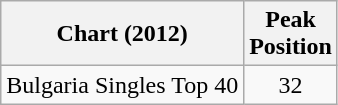<table class="wikitable">
<tr>
<th align="center">Chart (2012)</th>
<th align="left">Peak<br>Position</th>
</tr>
<tr>
<td align="left">Bulgaria Singles Top 40</td>
<td align="center">32</td>
</tr>
</table>
